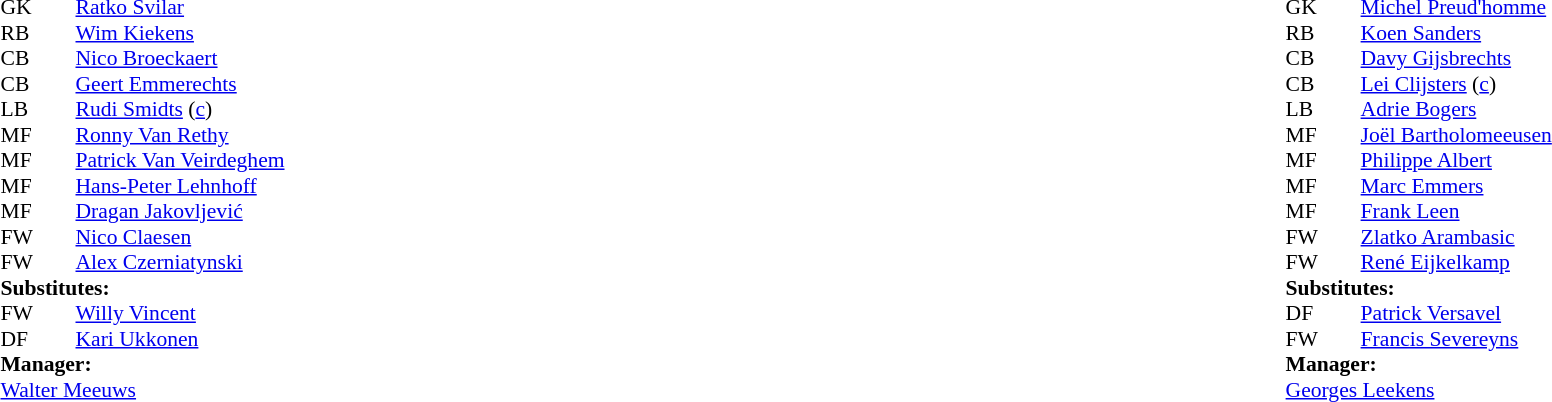<table width="100%">
<tr>
<td valign="top" width="50%"><br><table style="font-size: 90%" cellspacing="0" cellpadding="0">
<tr>
<th width="25"></th>
<th width="25"></th>
</tr>
<tr>
<td>GK</td>
<td></td>
<td> <a href='#'>Ratko Svilar</a></td>
</tr>
<tr>
<td>RB</td>
<td></td>
<td> <a href='#'>Wim Kiekens</a></td>
</tr>
<tr>
<td>CB</td>
<td></td>
<td> <a href='#'>Nico Broeckaert</a></td>
</tr>
<tr>
<td>CB</td>
<td></td>
<td> <a href='#'>Geert Emmerechts</a></td>
<td></td>
</tr>
<tr>
<td>LB</td>
<td></td>
<td> <a href='#'>Rudi Smidts</a> (<a href='#'>c</a>)</td>
</tr>
<tr>
<td>MF</td>
<td></td>
<td> <a href='#'>Ronny Van Rethy</a></td>
</tr>
<tr>
<td>MF</td>
<td></td>
<td> <a href='#'>Patrick Van Veirdeghem</a></td>
<td></td>
<td></td>
</tr>
<tr>
<td>MF</td>
<td></td>
<td> <a href='#'>Hans-Peter Lehnhoff</a></td>
</tr>
<tr>
<td>MF</td>
<td></td>
<td> <a href='#'>Dragan Jakovljević</a></td>
</tr>
<tr>
<td>FW</td>
<td></td>
<td> <a href='#'>Nico Claesen</a></td>
<td></td>
<td></td>
</tr>
<tr>
<td>FW</td>
<td></td>
<td> <a href='#'>Alex Czerniatynski</a></td>
</tr>
<tr>
<td colspan=4><strong>Substitutes:</strong></td>
</tr>
<tr>
<td>FW</td>
<td></td>
<td> <a href='#'>Willy Vincent</a></td>
<td></td>
<td></td>
</tr>
<tr>
<td>DF</td>
<td></td>
<td> <a href='#'>Kari Ukkonen</a></td>
<td></td>
<td></td>
</tr>
<tr>
<td colspan=4><strong>Manager:</strong></td>
</tr>
<tr>
<td colspan="4"> <a href='#'>Walter Meeuws</a></td>
</tr>
</table>
</td>
<td valign="top"></td>
<td valign="top" width="50%"><br><table style="font-size: 90%" cellspacing="0" cellpadding="0" align=center>
<tr>
<th width="25"></th>
<th width="25"></th>
</tr>
<tr>
<td>GK</td>
<td></td>
<td> <a href='#'>Michel Preud'homme</a></td>
</tr>
<tr>
<td>RB</td>
<td></td>
<td> <a href='#'>Koen Sanders</a></td>
<td></td>
<td></td>
</tr>
<tr>
<td>CB</td>
<td></td>
<td> <a href='#'>Davy Gijsbrechts</a></td>
</tr>
<tr>
<td>CB</td>
<td></td>
<td> <a href='#'>Lei Clijsters</a> (<a href='#'>c</a>)</td>
<td></td>
</tr>
<tr>
<td>LB</td>
<td></td>
<td> <a href='#'>Adrie Bogers</a></td>
</tr>
<tr>
<td>MF</td>
<td></td>
<td> <a href='#'>Joël Bartholomeeusen</a></td>
</tr>
<tr>
<td>MF</td>
<td></td>
<td> <a href='#'>Philippe Albert</a></td>
</tr>
<tr>
<td>MF</td>
<td></td>
<td> <a href='#'>Marc Emmers</a></td>
</tr>
<tr>
<td>MF</td>
<td></td>
<td> <a href='#'>Frank Leen</a></td>
<td></td>
<td></td>
</tr>
<tr>
<td>FW</td>
<td></td>
<td> <a href='#'>Zlatko Arambasic</a></td>
</tr>
<tr>
<td>FW</td>
<td></td>
<td> <a href='#'>René Eijkelkamp</a></td>
</tr>
<tr>
<td colspan=4><strong>Substitutes:</strong></td>
</tr>
<tr>
<td>DF</td>
<td></td>
<td> <a href='#'>Patrick Versavel</a></td>
<td></td>
<td></td>
</tr>
<tr>
<td>FW</td>
<td></td>
<td> <a href='#'>Francis Severeyns</a></td>
<td></td>
<td></td>
</tr>
<tr>
<td colspan=4><strong>Manager:</strong></td>
</tr>
<tr>
<td colspan="4"> <a href='#'>Georges Leekens</a></td>
</tr>
</table>
</td>
</tr>
</table>
